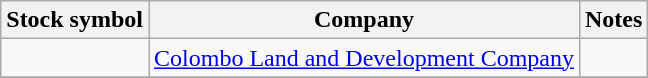<table class="wikitable">
<tr>
<th>Stock symbol</th>
<th>Company</th>
<th>Notes</th>
</tr>
<tr>
<td></td>
<td><a href='#'>Colombo Land and Development Company</a></td>
<td></td>
</tr>
<tr>
</tr>
</table>
